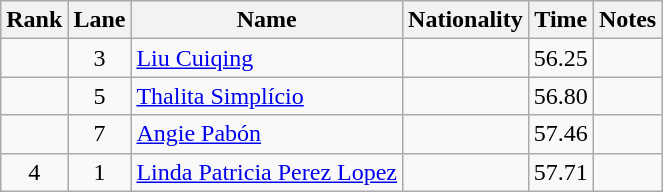<table class="wikitable sortable" style="text-align:center">
<tr>
<th>Rank</th>
<th>Lane</th>
<th>Name</th>
<th>Nationality</th>
<th>Time</th>
<th>Notes</th>
</tr>
<tr>
<td></td>
<td>3</td>
<td align="left"><a href='#'>Liu Cuiqing</a></td>
<td align="left"></td>
<td>56.25</td>
<td></td>
</tr>
<tr>
<td></td>
<td>5</td>
<td align="left"><a href='#'>Thalita Simplício</a></td>
<td align="left"></td>
<td>56.80</td>
<td></td>
</tr>
<tr>
<td></td>
<td>7</td>
<td align="left"><a href='#'>Angie Pabón</a></td>
<td align="left"></td>
<td>57.46</td>
<td></td>
</tr>
<tr>
<td>4</td>
<td>1</td>
<td align="left"><a href='#'>Linda Patricia Perez Lopez</a></td>
<td align="left"></td>
<td>57.71</td>
<td></td>
</tr>
</table>
